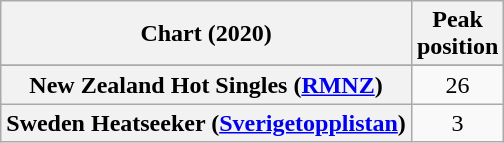<table class="wikitable sortable plainrowheaders" style="text-align:center">
<tr>
<th>Chart (2020)</th>
<th>Peak<br>position</th>
</tr>
<tr>
</tr>
<tr>
</tr>
<tr>
<th scope="row">New Zealand Hot Singles (<a href='#'>RMNZ</a>)</th>
<td>26</td>
</tr>
<tr>
<th scope="row">Sweden Heatseeker (<a href='#'>Sverigetopplistan</a>)</th>
<td>3</td>
</tr>
</table>
